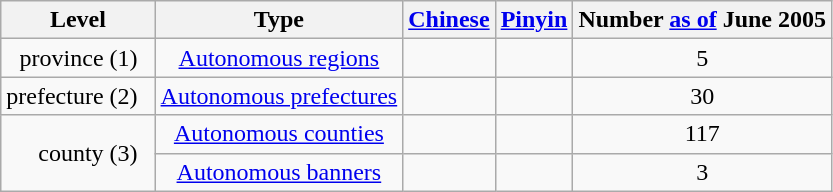<table class="wikitable" style="text-align:center;">
<tr>
<th>Level</th>
<th>Type</th>
<th><a href='#'>Chinese</a></th>
<th><a href='#'>Pinyin</a></th>
<th>Number <a href='#'>as of</a> June 2005</th>
</tr>
<tr>
<td align="right">province (1)  </td>
<td><a href='#'>Autonomous regions</a></td>
<td></td>
<td></td>
<td>5</td>
</tr>
<tr>
<td align="right">prefecture (2)  </td>
<td><a href='#'>Autonomous prefectures</a></td>
<td></td>
<td></td>
<td>30</td>
</tr>
<tr>
<td rowspan="2" align="right">county (3)  </td>
<td><a href='#'>Autonomous counties</a></td>
<td></td>
<td></td>
<td>117</td>
</tr>
<tr>
<td><a href='#'>Autonomous banners</a></td>
<td></td>
<td></td>
<td>3</td>
</tr>
</table>
